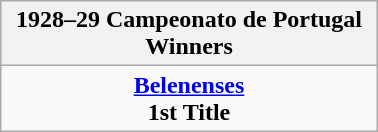<table class="wikitable" style="text-align: center; margin: 0 auto; width: 20%">
<tr>
<th>1928–29 Campeonato de Portugal Winners</th>
</tr>
<tr>
<td><strong><a href='#'>Belenenses</a></strong><br><strong>1st Title</strong></td>
</tr>
</table>
